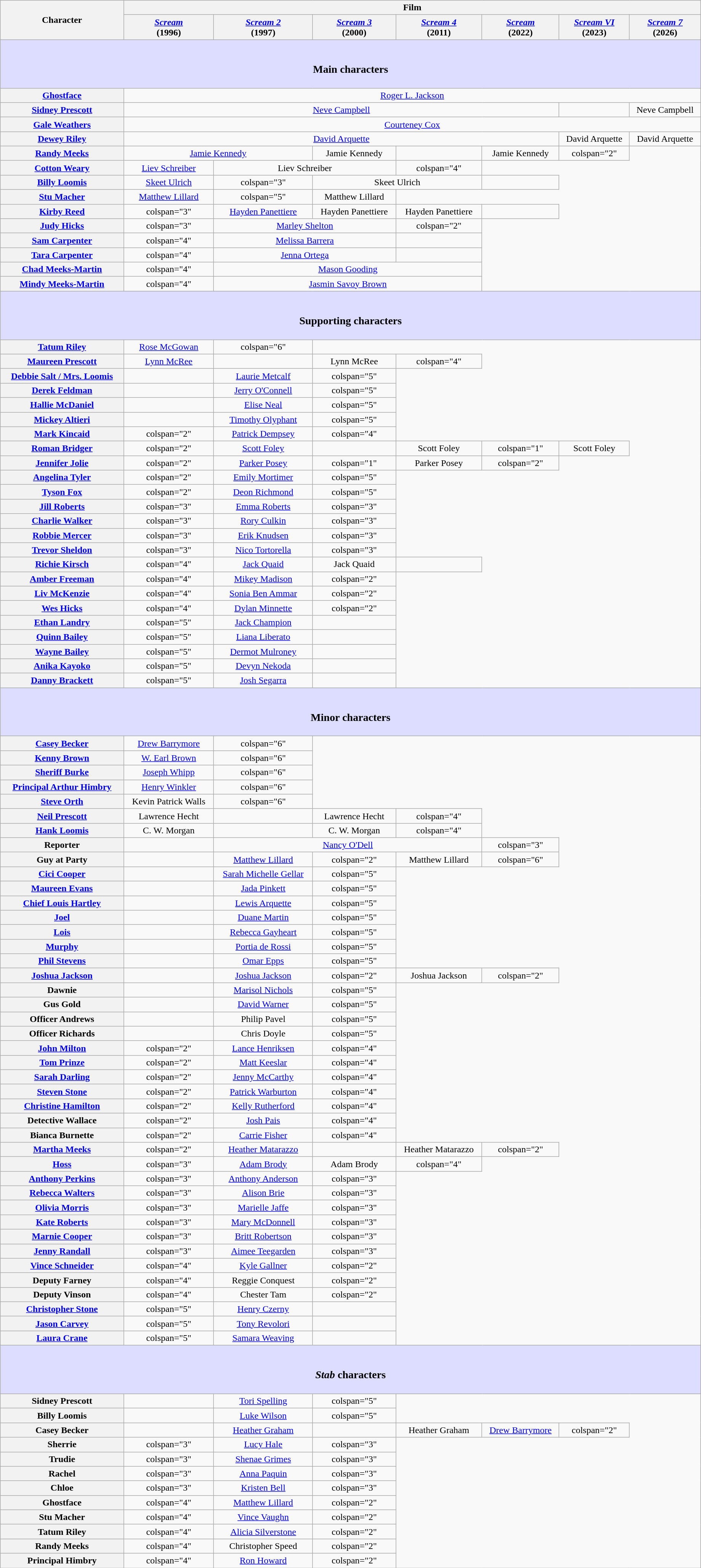<table class="wikitable" style="text-align:center; width:97%;">
<tr>
<th scope="row" rowspan="2">Character</th>
<th scope="row" colspan="7">Film</th>
</tr>
<tr>
<th scope="row"><em><a href='#'>Scream</a></em><br>(1996)</th>
<th scope="row"><em><a href='#'>Scream 2</a></em><br>(1997)</th>
<th scope="row"><em><a href='#'>Scream 3</a></em><br>(2000)</th>
<th scope="row"><em><a href='#'>Scream 4</a></em><br>(2011)</th>
<th scope="row"><em><a href='#'>Scream</a></em><br>(2022)</th>
<th scope="row"><em><a href='#'>Scream VI</a></em><br>(2023)</th>
<th scope="row"><em><a href='#'>Scream 7</a></em><br>(2026)</th>
</tr>
<tr>
<th scope="row" colspan="8" style="background-color:#ddf;"><br><h3>Main characters</h3></th>
</tr>
<tr>
<th scope="row"><a href='#'>Ghostface</a></th>
<td colspan="7"><a href='#'>Roger L. Jackson</a></td>
</tr>
<tr>
<th scope="row"><a href='#'>Sidney Prescott</a></th>
<td colspan="5"><a href='#'>Neve Campbell</a></td>
<td></td>
<td>Neve Campbell</td>
</tr>
<tr>
<th scope="row"><a href='#'>Gale Weathers</a></th>
<td colspan="7"><a href='#'>Courteney Cox</a></td>
</tr>
<tr>
<th scope="row"><a href='#'>Dewey Riley</a></th>
<td colspan="5"><a href='#'>David Arquette</a></td>
<td>David Arquette</td>
<td>David Arquette</td>
</tr>
<tr>
<th scope="row"><a href='#'>Randy Meeks</a></th>
<td colspan="2"><a href='#'>Jamie Kennedy</a></td>
<td>Jamie Kennedy</td>
<td></td>
<td>Jamie Kennedy</td>
<td>colspan="2" </td>
</tr>
<tr>
<th scope="row"><a href='#'>Cotton Weary</a></th>
<td><a href='#'>Liev Schreiber</a></td>
<td colspan="2">Liev Schreiber</td>
<td>colspan="4" </td>
</tr>
<tr>
<th scope="row"><a href='#'>Billy Loomis</a></th>
<td><a href='#'>Skeet Ulrich</a></td>
<td>colspan="3" </td>
<td colspan="2">Skeet Ulrich</td>
<td></td>
</tr>
<tr>
<th scope="row"><a href='#'>Stu Macher</a></th>
<td><a href='#'>Matthew Lillard</a></td>
<td>colspan="5" </td>
<td>Matthew Lillard</td>
</tr>
<tr>
<th scope="row"><a href='#'>Kirby Reed</a></th>
<td>colspan="3" </td>
<td><a href='#'>Hayden Panettiere</a></td>
<td>Hayden Panettiere</td>
<td>Hayden Panettiere</td>
<td></td>
</tr>
<tr>
<th scope="row"><a href='#'>Judy Hicks</a></th>
<td>colspan="3" </td>
<td colspan="2"><a href='#'>Marley Shelton</a></td>
<td>colspan="2" </td>
</tr>
<tr>
<th scope="row"><a href='#'>Sam Carpenter</a></th>
<td>colspan="4" </td>
<td colspan="2"><a href='#'>Melissa Barrera</a></td>
<td></td>
</tr>
<tr>
<th scope="row"><a href='#'>Tara Carpenter</a></th>
<td>colspan="4" </td>
<td colspan="2"><a href='#'>Jenna Ortega</a></td>
<td></td>
</tr>
<tr>
<th scope="row"><a href='#'>Chad Meeks-Martin</a></th>
<td>colspan="4" </td>
<td colspan="3"><a href='#'>Mason Gooding</a></td>
</tr>
<tr>
<th scope="row"><a href='#'>Mindy Meeks-Martin</a></th>
<td>colspan="4" </td>
<td colspan="3"><a href='#'>Jasmin Savoy Brown</a></td>
</tr>
<tr>
<th scope="row" colspan="8" style="background-color:#ddf;"><br><h3>Supporting characters</h3></th>
</tr>
<tr>
<th scope="row"><a href='#'>Tatum Riley</a></th>
<td><a href='#'>Rose McGowan</a></td>
<td>colspan="6" </td>
</tr>
<tr>
<th scope="row"><a href='#'>Maureen Prescott</a></th>
<td><a href='#'>Lynn McRee</a></td>
<td></td>
<td>Lynn McRee</td>
<td>colspan="4" </td>
</tr>
<tr>
<th scope="row"><a href='#'>Debbie Salt / Mrs. Loomis</a></th>
<td></td>
<td><a href='#'>Laurie Metcalf</a></td>
<td>colspan="5" </td>
</tr>
<tr>
<th scope="row"><a href='#'>Derek Feldman</a></th>
<td></td>
<td><a href='#'>Jerry O'Connell</a></td>
<td>colspan="5" </td>
</tr>
<tr>
<th scope="row"><a href='#'>Hallie McDaniel</a></th>
<td></td>
<td><a href='#'>Elise Neal</a></td>
<td>colspan="5" </td>
</tr>
<tr>
<th scope="row"><a href='#'>Mickey Altieri</a></th>
<td></td>
<td><a href='#'>Timothy Olyphant</a></td>
<td>colspan="5" </td>
</tr>
<tr>
<th scope="row"><a href='#'>Mark Kincaid</a></th>
<td>colspan="2" </td>
<td><a href='#'>Patrick Dempsey</a></td>
<td>colspan="4" </td>
</tr>
<tr>
<th scope="row"><a href='#'>Roman Bridger</a></th>
<td>colspan="2"  </td>
<td><a href='#'>Scott Foley</a></td>
<td></td>
<td>Scott Foley</td>
<td>colspan="1" </td>
<td>Scott Foley</td>
</tr>
<tr>
<th scope="row"><a href='#'>Jennifer Jolie</a></th>
<td>colspan="2"  </td>
<td><a href='#'>Parker Posey</a></td>
<td>colspan="1"  </td>
<td>Parker Posey</td>
<td>colspan="2"  </td>
</tr>
<tr>
<th scope="row"><a href='#'>Angelina Tyler</a></th>
<td>colspan="2" </td>
<td><a href='#'>Emily Mortimer</a></td>
<td>colspan="5" </td>
</tr>
<tr>
<th scope="row"><a href='#'>Tyson Fox</a></th>
<td>colspan="2" </td>
<td><a href='#'>Deon Richmond</a></td>
<td>colspan="5" </td>
</tr>
<tr>
<th scope="row"><a href='#'>Jill Roberts</a></th>
<td>colspan="3" </td>
<td><a href='#'>Emma Roberts</a></td>
<td>colspan="3" </td>
</tr>
<tr>
<th scope="row"><a href='#'>Charlie Walker</a></th>
<td>colspan="3" </td>
<td><a href='#'>Rory Culkin</a></td>
<td>colspan="3" </td>
</tr>
<tr>
<th scope="row"><a href='#'>Robbie Mercer</a></th>
<td>colspan="3" </td>
<td><a href='#'>Erik Knudsen</a></td>
<td>colspan="3" </td>
</tr>
<tr>
<th scope="row"><a href='#'>Trevor Sheldon</a></th>
<td>colspan="3" </td>
<td><a href='#'>Nico Tortorella</a></td>
<td>colspan="3" </td>
</tr>
<tr>
<th scope="row"><a href='#'>Richie Kirsch</a></th>
<td>colspan="4" </td>
<td><a href='#'>Jack Quaid</a></td>
<td>Jack Quaid</td>
<td></td>
</tr>
<tr>
<th scope="row"><a href='#'>Amber Freeman</a></th>
<td>colspan="4" </td>
<td><a href='#'>Mikey Madison</a></td>
<td>colspan="2" </td>
</tr>
<tr>
<th scope="row"><a href='#'>Liv McKenzie</a></th>
<td>colspan="4" </td>
<td><a href='#'>Sonia Ben Ammar</a></td>
<td>colspan="2" </td>
</tr>
<tr>
<th scope="row"><a href='#'>Wes Hicks</a></th>
<td>colspan="4" </td>
<td><a href='#'>Dylan Minnette</a></td>
<td>colspan="2" </td>
</tr>
<tr>
<th scope="row"><a href='#'>Ethan Landry</a></th>
<td>colspan="5" </td>
<td><a href='#'>Jack Champion</a></td>
<td></td>
</tr>
<tr>
<th scope="row"><a href='#'>Quinn Bailey</a></th>
<td>colspan="5" </td>
<td><a href='#'>Liana Liberato</a></td>
<td></td>
</tr>
<tr>
<th scope="row"><a href='#'>Wayne Bailey</a></th>
<td>colspan="5" </td>
<td><a href='#'>Dermot Mulroney</a></td>
<td></td>
</tr>
<tr>
<th scope="row"><a href='#'>Anika Kayoko</a></th>
<td>colspan="5" </td>
<td><a href='#'>Devyn Nekoda</a></td>
<td></td>
</tr>
<tr>
<th scope="row"><a href='#'>Danny Brackett</a></th>
<td>colspan="5" </td>
<td><a href='#'>Josh Segarra</a></td>
<td></td>
</tr>
<tr>
<th scope="row" colspan="8" style="background-color:#ddf;"><br><h3>Minor characters</h3></th>
</tr>
<tr>
<th scope="row"><a href='#'>Casey Becker</a></th>
<td><a href='#'>Drew Barrymore</a></td>
<td>colspan="6" </td>
</tr>
<tr>
<th scope="row"><a href='#'>Kenny Brown</a></th>
<td><a href='#'>W. Earl Brown</a></td>
<td>colspan="6" </td>
</tr>
<tr>
<th scope="row"><a href='#'>Sheriff Burke</a></th>
<td><a href='#'>Joseph Whipp</a></td>
<td>colspan="6" </td>
</tr>
<tr>
<th scope="row"><a href='#'>Principal Arthur Himbry</a></th>
<td><a href='#'>Henry Winkler</a></td>
<td>colspan="6" </td>
</tr>
<tr>
<th scope="row"><a href='#'>Steve Orth</a></th>
<td>Kevin Patrick Walls</td>
<td>colspan="6" </td>
</tr>
<tr>
<th scope="row"><a href='#'>Neil Prescott</a></th>
<td>Lawrence Hecht</td>
<td></td>
<td>Lawrence Hecht</td>
<td>colspan="4" </td>
</tr>
<tr>
<th scope="row"><a href='#'>Hank Loomis</a></th>
<td>C. W. Morgan</td>
<td></td>
<td>C. W. Morgan</td>
<td>colspan="4" </td>
</tr>
<tr>
<th scope="row">Reporter</th>
<td></td>
<td colspan="3"><a href='#'>Nancy O'Dell</a></td>
<td>colspan="3"  </td>
</tr>
<tr>
<th scope="row">Guy at Party</th>
<td></td>
<td><a href='#'>Matthew Lillard</a></td>
<td>colspan="2" </td>
<td>Matthew Lillard</td>
<td>colspan="6" </td>
</tr>
<tr>
<th scope="row"><a href='#'>Cici Cooper</a></th>
<td></td>
<td><a href='#'>Sarah Michelle Gellar</a></td>
<td>colspan="5" </td>
</tr>
<tr>
<th scope="row"><a href='#'>Maureen Evans</a></th>
<td></td>
<td><a href='#'>Jada Pinkett</a></td>
<td>colspan="5" </td>
</tr>
<tr>
<th scope="row"><a href='#'>Chief Louis Hartley</a></th>
<td></td>
<td><a href='#'>Lewis Arquette</a></td>
<td>colspan="5" </td>
</tr>
<tr>
<th scope="row"><a href='#'>Joel</a></th>
<td></td>
<td><a href='#'>Duane Martin</a></td>
<td>colspan="5" </td>
</tr>
<tr>
<th scope="row"><a href='#'>Lois</a></th>
<td></td>
<td><a href='#'>Rebecca Gayheart</a></td>
<td>colspan="5" </td>
</tr>
<tr>
<th scope="row"><a href='#'>Murphy</a></th>
<td></td>
<td><a href='#'>Portia de Rossi</a></td>
<td>colspan="5" </td>
</tr>
<tr>
<th scope="row"><a href='#'>Phil Stevens</a></th>
<td></td>
<td><a href='#'>Omar Epps</a></td>
<td>colspan="5" </td>
</tr>
<tr>
<th scope="row"><a href='#'>Joshua Jackson</a></th>
<td></td>
<td><a href='#'>Joshua Jackson</a></td>
<td>colspan="2" </td>
<td>Joshua Jackson</td>
<td>colspan="2" </td>
</tr>
<tr>
<th scope="row">Dawnie</th>
<td></td>
<td><a href='#'>Marisol Nichols</a></td>
<td>colspan="5" </td>
</tr>
<tr>
<th scope="row">Gus Gold</th>
<td></td>
<td><a href='#'>David Warner</a></td>
<td>colspan="5" </td>
</tr>
<tr>
<th scope="row">Officer Andrews</th>
<td></td>
<td>Philip Pavel</td>
<td>colspan="5" </td>
</tr>
<tr>
<th scope="row">Officer Richards</th>
<td></td>
<td>Chris Doyle</td>
<td>colspan="5" </td>
</tr>
<tr>
<th scope="row"><a href='#'>John Milton</a></th>
<td>colspan="2" </td>
<td><a href='#'>Lance Henriksen</a></td>
<td>colspan="4" </td>
</tr>
<tr>
<th scope="row"><a href='#'>Tom Prinze</a></th>
<td>colspan="2" </td>
<td><a href='#'>Matt Keeslar</a></td>
<td>colspan="4" </td>
</tr>
<tr>
<th scope="row"><a href='#'>Sarah Darling</a></th>
<td>colspan="2" </td>
<td><a href='#'>Jenny McCarthy</a></td>
<td>colspan="4" </td>
</tr>
<tr>
<th scope="row"><a href='#'>Steven Stone</a></th>
<td>colspan="2" </td>
<td><a href='#'>Patrick Warburton</a></td>
<td>colspan="4" </td>
</tr>
<tr>
<th scope="row"><a href='#'>Christine Hamilton</a></th>
<td>colspan="2" </td>
<td><a href='#'>Kelly Rutherford</a></td>
<td>colspan="4" </td>
</tr>
<tr>
<th scope="row">Detective Wallace</th>
<td>colspan="2" </td>
<td><a href='#'>Josh Pais</a></td>
<td>colspan="4" </td>
</tr>
<tr>
<th scope="row">Bianca Burnette</th>
<td>colspan="2" </td>
<td><a href='#'>Carrie Fisher</a></td>
<td>colspan="4" </td>
</tr>
<tr>
<th scope="row"><a href='#'>Martha Meeks</a></th>
<td>colspan="2" </td>
<td><a href='#'>Heather Matarazzo</a></td>
<td></td>
<td>Heather Matarazzo</td>
<td>colspan="2" </td>
</tr>
<tr>
<th scope="row"><a href='#'>Hoss</a></th>
<td>colspan="3" </td>
<td><a href='#'>Adam Brody</a></td>
<td>Adam Brody</td>
<td>colspan="4" </td>
</tr>
<tr>
<th scope="row"><a href='#'>Anthony Perkins</a></th>
<td>colspan="3" </td>
<td><a href='#'>Anthony Anderson</a></td>
<td>colspan="3" </td>
</tr>
<tr>
<th scope="row"><a href='#'>Rebecca Walters</a></th>
<td>colspan="3" </td>
<td><a href='#'>Alison Brie</a></td>
<td>colspan="3"  </td>
</tr>
<tr>
<th scope="row"><a href='#'>Olivia Morris</a></th>
<td>colspan="3" </td>
<td><a href='#'>Marielle Jaffe</a></td>
<td>colspan="3"  </td>
</tr>
<tr>
<th scope="row"><a href='#'>Kate Roberts</a></th>
<td>colspan="3" </td>
<td><a href='#'>Mary McDonnell</a></td>
<td>colspan="3" </td>
</tr>
<tr>
<th scope="row"><a href='#'>Marnie Cooper</a></th>
<td>colspan="3" </td>
<td><a href='#'>Britt Robertson</a></td>
<td>colspan="3" </td>
</tr>
<tr>
<th scope="row"><a href='#'>Jenny Randall</a></th>
<td>colspan="3" </td>
<td><a href='#'>Aimee Teegarden</a></td>
<td>colspan="3" </td>
</tr>
<tr>
<th scope="row"><a href='#'>Vince Schneider</a></th>
<td>colspan="4" </td>
<td><a href='#'>Kyle Gallner</a></td>
<td>colspan="2" </td>
</tr>
<tr>
<th scope="row">Deputy Farney</th>
<td>colspan="4" </td>
<td>Reggie Conquest</td>
<td>colspan="2" </td>
</tr>
<tr>
<th scope="row">Deputy Vinson</th>
<td>colspan="4" </td>
<td>Chester Tam</td>
<td>colspan="2" </td>
</tr>
<tr>
<th scope="row"><a href='#'>Christopher Stone</a></th>
<td>colspan="5" </td>
<td><a href='#'>Henry Czerny</a></td>
<td></td>
</tr>
<tr>
<th scope="row"><a href='#'>Jason Carvey</a></th>
<td>colspan="5" </td>
<td><a href='#'>Tony Revolori</a></td>
<td></td>
</tr>
<tr>
<th scope="row"><a href='#'>Laura Crane</a></th>
<td>colspan="5" </td>
<td><a href='#'>Samara Weaving</a></td>
<td></td>
</tr>
<tr>
<th scope="row" colspan="8" style="background-color:#ddf;"><br><h3><em>Stab</em> characters</h3></th>
</tr>
<tr>
<th scope="row">Sidney Prescott</th>
<td></td>
<td><a href='#'>Tori Spelling</a></td>
<td>colspan="5" </td>
</tr>
<tr>
<th scope="row">Billy Loomis</th>
<td></td>
<td><a href='#'>Luke Wilson</a></td>
<td>colspan="5" </td>
</tr>
<tr>
<th scope="row">Casey Becker</th>
<td></td>
<td><a href='#'>Heather Graham</a></td>
<td></td>
<td>Heather Graham</td>
<td><a href='#'>Drew Barrymore</a></td>
<td>colspan="2" </td>
</tr>
<tr>
<th scope="row">Sherrie</th>
<td>colspan="3" </td>
<td><a href='#'>Lucy Hale</a></td>
<td>colspan="3" </td>
</tr>
<tr>
<th scope="row">Trudie</th>
<td>colspan="3" </td>
<td><a href='#'>Shenae Grimes</a></td>
<td>colspan="3" </td>
</tr>
<tr>
<th scope="row">Rachel</th>
<td>colspan="3" </td>
<td><a href='#'>Anna Paquin</a></td>
<td>colspan="3" </td>
</tr>
<tr>
<th scope="row">Chloe</th>
<td>colspan="3" </td>
<td><a href='#'>Kristen Bell</a></td>
<td>colspan="3" </td>
</tr>
<tr>
<th scope="row">Ghostface</th>
<td>colspan="4" </td>
<td><a href='#'>Matthew Lillard</a></td>
<td>colspan="2" </td>
</tr>
<tr>
<th scope="row">Stu Macher</th>
<td>colspan="4" </td>
<td><a href='#'>Vince Vaughn</a></td>
<td>colspan="2" </td>
</tr>
<tr>
<th scope="row">Tatum Riley</th>
<td>colspan="4" </td>
<td><a href='#'>Alicia Silverstone</a></td>
<td>colspan="2" </td>
</tr>
<tr>
<th scope="row">Randy Meeks</th>
<td>colspan="4" </td>
<td>Christopher Speed</td>
<td>colspan="2" </td>
</tr>
<tr>
<th scope="row">Principal Himbry</th>
<td>colspan="4" </td>
<td><a href='#'>Ron Howard</a></td>
<td>colspan="2" </td>
</tr>
</table>
